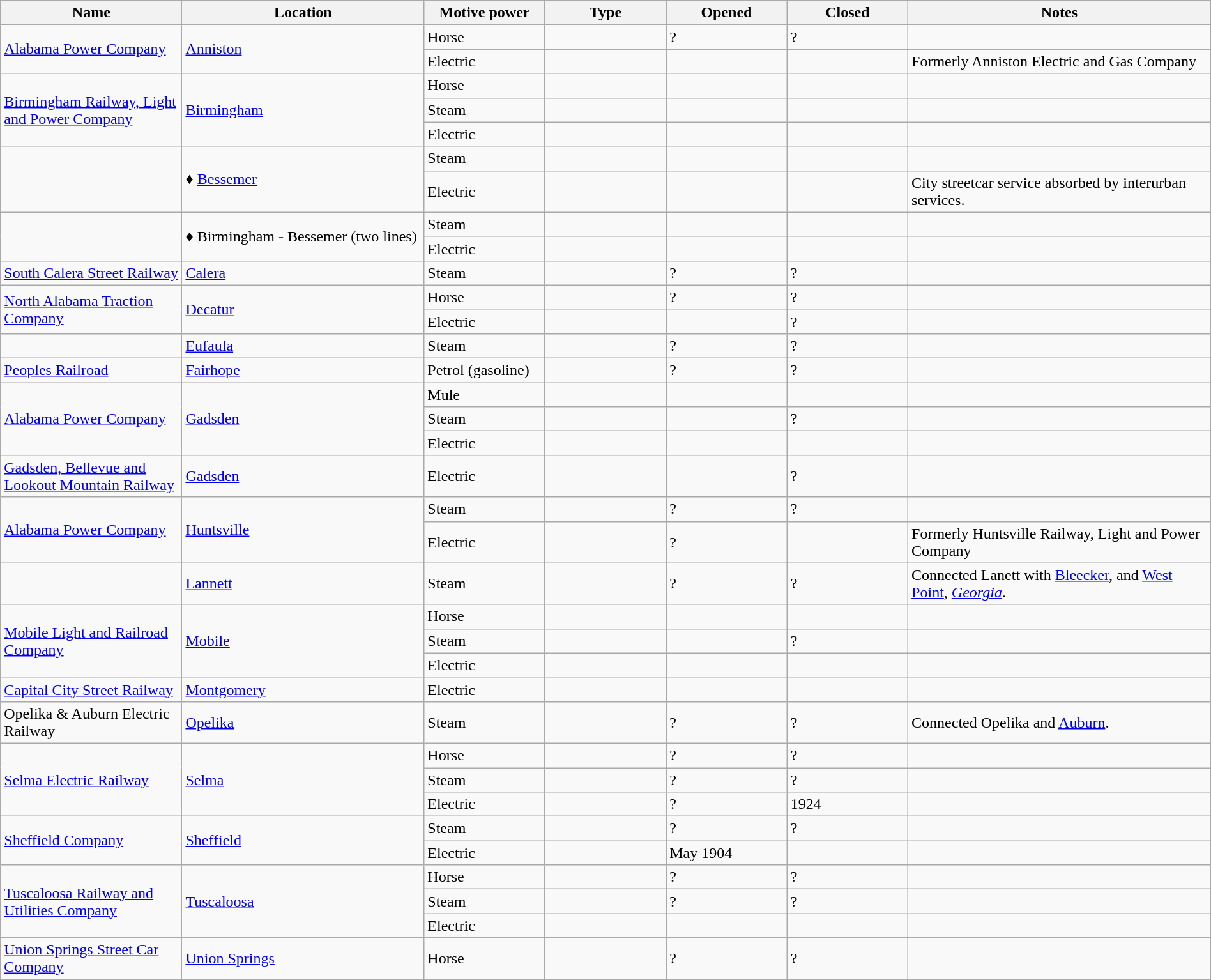<table class="wikitable sortable" width=100%>
<tr>
<th width=15%>Name</th>
<th width=20%>Location</th>
<th width=10%>Motive power</th>
<th width=10%>Type</th>
<th width=10%>Opened</th>
<th width=10%>Closed</th>
<th class="unsortable" width=25%>Notes</th>
</tr>
<tr>
<td rowspan="2"><a href='#'>Alabama Power Company</a></td>
<td rowspan="2"><a href='#'>Anniston</a></td>
<td>Horse</td>
<td> </td>
<td>?</td>
<td>?</td>
<td> </td>
</tr>
<tr>
<td>Electric</td>
<td> </td>
<td></td>
<td></td>
<td>Formerly Anniston Electric and Gas Company</td>
</tr>
<tr>
<td rowspan="3"><a href='#'>Birmingham Railway, Light and Power Company</a></td>
<td rowspan="3"><a href='#'>Birmingham</a></td>
<td>Horse</td>
<td> </td>
<td></td>
<td></td>
<td> </td>
</tr>
<tr>
<td>Steam</td>
<td> </td>
<td></td>
<td></td>
<td> </td>
</tr>
<tr>
<td>Electric</td>
<td> </td>
<td></td>
<td></td>
<td> </td>
</tr>
<tr>
<td rowspan="2"> </td>
<td rowspan="2">♦ <a href='#'>Bessemer</a></td>
<td>Steam</td>
<td> </td>
<td></td>
<td></td>
<td> </td>
</tr>
<tr>
<td>Electric</td>
<td> </td>
<td></td>
<td></td>
<td>City streetcar service absorbed by interurban services.</td>
</tr>
<tr>
<td rowspan="2"> </td>
<td rowspan="2">♦ Birmingham - Bessemer (two lines)</td>
<td>Steam</td>
<td> </td>
<td></td>
<td></td>
<td> </td>
</tr>
<tr>
<td>Electric</td>
<td> </td>
<td></td>
<td></td>
<td> </td>
</tr>
<tr>
<td><a href='#'>South Calera Street Railway</a></td>
<td><a href='#'>Calera</a></td>
<td>Steam</td>
<td> </td>
<td>?</td>
<td>?</td>
<td> </td>
</tr>
<tr>
<td rowspan="2"><a href='#'>North Alabama Traction Company</a></td>
<td rowspan="2"><a href='#'>Decatur</a></td>
<td>Horse</td>
<td> </td>
<td>?</td>
<td>?</td>
<td> </td>
</tr>
<tr>
<td>Electric</td>
<td> </td>
<td></td>
<td>?</td>
<td> </td>
</tr>
<tr>
<td> </td>
<td><a href='#'>Eufaula</a></td>
<td>Steam</td>
<td> </td>
<td>?</td>
<td>?</td>
<td> </td>
</tr>
<tr>
<td><a href='#'>Peoples Railroad</a></td>
<td><a href='#'>Fairhope</a></td>
<td>Petrol (gasoline)</td>
<td> </td>
<td>?</td>
<td>?</td>
<td> </td>
</tr>
<tr>
<td rowspan="3"><a href='#'>Alabama Power Company</a></td>
<td rowspan="3"><a href='#'>Gadsden</a></td>
<td>Mule</td>
<td> </td>
<td></td>
<td></td>
<td> </td>
</tr>
<tr>
<td>Steam</td>
<td> </td>
<td></td>
<td>?</td>
<td> </td>
</tr>
<tr>
<td>Electric</td>
<td> </td>
<td></td>
<td></td>
<td> </td>
</tr>
<tr>
<td><a href='#'>Gadsden, Bellevue and Lookout Mountain Railway</a></td>
<td><a href='#'>Gadsden</a></td>
<td>Electric</td>
<td> </td>
<td></td>
<td>?</td>
<td> </td>
</tr>
<tr>
<td rowspan="2"><a href='#'>Alabama Power Company</a></td>
<td rowspan="2"><a href='#'>Huntsville</a></td>
<td>Steam</td>
<td> </td>
<td>?</td>
<td>?</td>
<td> </td>
</tr>
<tr>
<td>Electric</td>
<td> </td>
<td>?</td>
<td></td>
<td>Formerly Huntsville Railway, Light and Power Company</td>
</tr>
<tr>
<td> </td>
<td><a href='#'>Lannett</a></td>
<td>Steam</td>
<td> </td>
<td>?</td>
<td>?</td>
<td>Connected Lanett with <a href='#'>Bleecker</a>, and <a href='#'>West Point</a>, <em><a href='#'>Georgia</a></em>.</td>
</tr>
<tr>
<td rowspan="3"><a href='#'>Mobile Light and Railroad Company</a></td>
<td rowspan="3"><a href='#'>Mobile</a></td>
<td>Horse</td>
<td> </td>
<td></td>
<td></td>
<td> </td>
</tr>
<tr>
<td>Steam</td>
<td> </td>
<td></td>
<td>?</td>
<td> </td>
</tr>
<tr>
<td>Electric</td>
<td> </td>
<td></td>
<td></td>
<td> </td>
</tr>
<tr>
<td><a href='#'>Capital City Street Railway</a> </td>
<td><a href='#'>Montgomery</a></td>
<td>Electric</td>
<td> </td>
<td></td>
<td></td>
<td> </td>
</tr>
<tr>
<td>Opelika & Auburn Electric Railway</td>
<td><a href='#'>Opelika</a></td>
<td>Steam</td>
<td> </td>
<td>?</td>
<td>?</td>
<td>Connected Opelika and <a href='#'>Auburn</a>.</td>
</tr>
<tr>
<td rowspan="3"><a href='#'>Selma Electric Railway</a></td>
<td rowspan="3"><a href='#'>Selma</a></td>
<td>Horse</td>
<td> </td>
<td>?</td>
<td>?</td>
<td> </td>
</tr>
<tr>
<td>Steam</td>
<td> </td>
<td>?</td>
<td>?</td>
<td> </td>
</tr>
<tr>
<td>Electric</td>
<td> </td>
<td>?</td>
<td>1924</td>
<td> </td>
</tr>
<tr>
<td rowspan="2"><a href='#'>Sheffield Company</a></td>
<td rowspan="2"><a href='#'>Sheffield</a></td>
<td>Steam</td>
<td> </td>
<td>?</td>
<td>?</td>
<td> </td>
</tr>
<tr>
<td>Electric</td>
<td> </td>
<td>May 1904</td>
<td></td>
<td> </td>
</tr>
<tr>
<td rowspan="3"><a href='#'>Tuscaloosa Railway and Utilities Company</a></td>
<td rowspan="3"><a href='#'>Tuscaloosa</a></td>
<td>Horse</td>
<td> </td>
<td>?</td>
<td>?</td>
<td> </td>
</tr>
<tr>
<td>Steam</td>
<td> </td>
<td>?</td>
<td>?</td>
<td> </td>
</tr>
<tr>
<td>Electric</td>
<td> </td>
<td></td>
<td></td>
<td> </td>
</tr>
<tr>
<td><a href='#'>Union Springs Street Car Company</a></td>
<td><a href='#'>Union Springs</a></td>
<td>Horse</td>
<td> </td>
<td>?</td>
<td>?</td>
<td> </td>
</tr>
<tr>
</tr>
</table>
